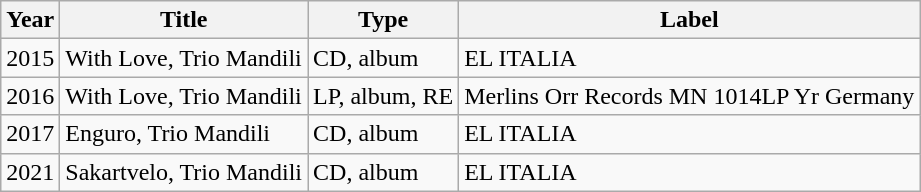<table class=wikitable>
<tr>
<th>Year</th>
<th>Title</th>
<th>Type</th>
<th>Label</th>
</tr>
<tr>
<td>2015</td>
<td>With Love, Trio Mandili</td>
<td>CD, album</td>
<td>EL ITALIA</td>
</tr>
<tr>
<td>2016</td>
<td>With Love, Trio Mandili</td>
<td>LP, album, RE</td>
<td>Merlins Orr Records MN 1014LP Yr Germany</td>
</tr>
<tr>
<td>2017</td>
<td>Enguro, Trio Mandili</td>
<td>CD, album</td>
<td>EL ITALIA</td>
</tr>
<tr>
<td>2021</td>
<td>Sakartvelo, Trio Mandili</td>
<td>CD, album</td>
<td>EL ITALIA</td>
</tr>
</table>
